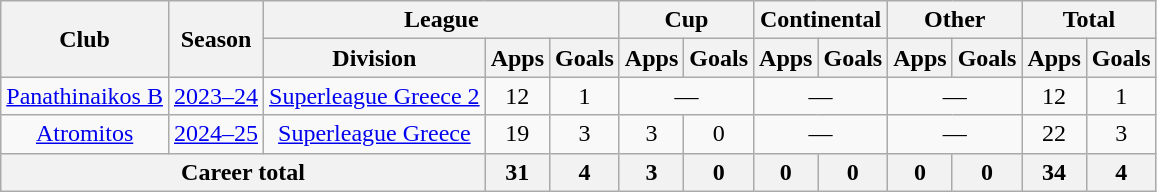<table class="wikitable" style="text-align:center">
<tr>
<th rowspan=2>Club</th>
<th rowspan=2>Season</th>
<th colspan=3>League</th>
<th colspan=2>Cup</th>
<th colspan=2>Continental</th>
<th colspan=2>Other</th>
<th colspan=2>Total</th>
</tr>
<tr>
<th>Division</th>
<th>Apps</th>
<th>Goals</th>
<th>Apps</th>
<th>Goals</th>
<th>Apps</th>
<th>Goals</th>
<th>Apps</th>
<th>Goals</th>
<th>Apps</th>
<th>Goals</th>
</tr>
<tr>
<td><a href='#'>Panathinaikos B</a></td>
<td><a href='#'>2023–24</a></td>
<td><a href='#'>Superleague Greece 2</a></td>
<td>12</td>
<td>1</td>
<td colspan="2">—</td>
<td colspan="2">—</td>
<td colspan="2">—</td>
<td>12</td>
<td>1</td>
</tr>
<tr>
<td><a href='#'>Atromitos</a></td>
<td><a href='#'>2024–25</a></td>
<td><a href='#'>Superleague Greece</a></td>
<td>19</td>
<td>3</td>
<td>3</td>
<td>0</td>
<td colspan="2">—</td>
<td colspan="2">—</td>
<td>22</td>
<td>3</td>
</tr>
<tr>
<th colspan="3">Career total</th>
<th>31</th>
<th>4</th>
<th>3</th>
<th>0</th>
<th>0</th>
<th>0</th>
<th>0</th>
<th>0</th>
<th>34</th>
<th>4</th>
</tr>
</table>
